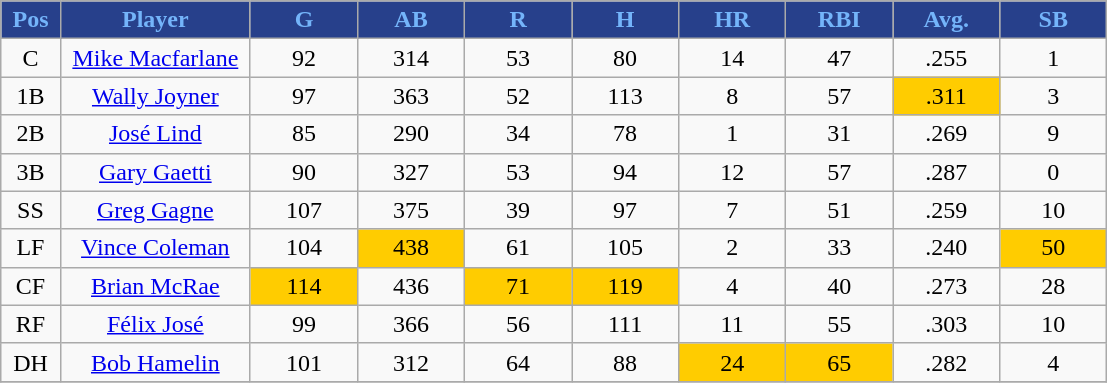<table class="wikitable sortable">
<tr>
<th style="background:#27408B;color:#74B4FA;" width="5%">Pos</th>
<th style="background:#27408B;color:#74B4FA;" width="16%">Player</th>
<th style="background:#27408B;color:#74B4FA;" width="9%">G</th>
<th style="background:#27408B;color:#74B4FA;" width="9%">AB</th>
<th style="background:#27408B;color:#74B4FA;" width="9%">R</th>
<th style="background:#27408B;color:#74B4FA;" width="9%">H</th>
<th style="background:#27408B;color:#74B4FA;" width="9%">HR</th>
<th style="background:#27408B;color:#74B4FA;" width="9%">RBI</th>
<th style="background:#27408B;color:#74B4FA;" width="9%">Avg.</th>
<th style="background:#27408B;color:#74B4FA;" width="9%">SB</th>
</tr>
<tr style="text-align: center">
<td>C</td>
<td><a href='#'>Mike Macfarlane</a></td>
<td>92</td>
<td>314</td>
<td>53</td>
<td>80</td>
<td>14</td>
<td>47</td>
<td>.255</td>
<td>1</td>
</tr>
<tr style="text-align: center">
<td>1B</td>
<td><a href='#'>Wally Joyner</a></td>
<td>97</td>
<td>363</td>
<td>52</td>
<td>113</td>
<td>8</td>
<td>57</td>
<td bgcolor="#FFCC00">.311</td>
<td>3</td>
</tr>
<tr style="text-align: center">
<td>2B</td>
<td><a href='#'>José Lind</a></td>
<td>85</td>
<td>290</td>
<td>34</td>
<td>78</td>
<td>1</td>
<td>31</td>
<td>.269</td>
<td>9</td>
</tr>
<tr style="text-align: center">
<td>3B</td>
<td><a href='#'>Gary Gaetti</a></td>
<td>90</td>
<td>327</td>
<td>53</td>
<td>94</td>
<td>12</td>
<td>57</td>
<td>.287</td>
<td>0</td>
</tr>
<tr style="text-align: center">
<td>SS</td>
<td><a href='#'>Greg Gagne</a></td>
<td>107</td>
<td>375</td>
<td>39</td>
<td>97</td>
<td>7</td>
<td>51</td>
<td>.259</td>
<td>10</td>
</tr>
<tr style="text-align: center">
<td>LF</td>
<td><a href='#'>Vince Coleman</a></td>
<td>104</td>
<td bgcolor="#FFCC00">438</td>
<td>61</td>
<td>105</td>
<td>2</td>
<td>33</td>
<td>.240</td>
<td bgcolor="#FFCC00">50</td>
</tr>
<tr style="text-align: center">
<td>CF</td>
<td><a href='#'>Brian McRae</a></td>
<td bgcolor="#FFCC00">114</td>
<td>436</td>
<td bgcolor="#FFCC00">71</td>
<td bgcolor="#FFCC00">119</td>
<td>4</td>
<td>40</td>
<td>.273</td>
<td>28</td>
</tr>
<tr style="text-align: center">
<td>RF</td>
<td><a href='#'>Félix José</a></td>
<td>99</td>
<td>366</td>
<td>56</td>
<td>111</td>
<td>11</td>
<td>55</td>
<td>.303</td>
<td>10</td>
</tr>
<tr style="text-align: center">
<td>DH</td>
<td><a href='#'>Bob Hamelin</a></td>
<td>101</td>
<td>312</td>
<td>64</td>
<td>88</td>
<td bgcolor="#FFCC00">24</td>
<td bgcolor="#FFCC00">65</td>
<td>.282</td>
<td>4</td>
</tr>
<tr style="text-align: center">
</tr>
</table>
